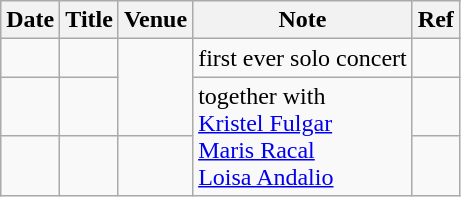<table class="wikitable sortable plainrowheaders">
<tr>
<th scope="col">Date</th>
<th scope="col">Title</th>
<th scope="col">Venue</th>
<th scope="col">Note</th>
<th scope="col">Ref</th>
</tr>
<tr>
<td></td>
<td></td>
<td rowspan=2></td>
<td>first ever solo concert</td>
<td></td>
</tr>
<tr>
<td></td>
<td></td>
<td rowspan = 2>together with <br><a href='#'>Kristel Fulgar</a><br><a href='#'>Maris Racal</a><br><a href='#'>Loisa Andalio</a></td>
<td></td>
</tr>
<tr>
<td></td>
<td></td>
<td></td>
<td></td>
</tr>
</table>
